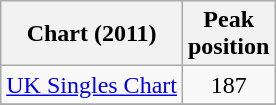<table class="wikitable sortable">
<tr>
<th>Chart (2011)</th>
<th>Peak<br>position</th>
</tr>
<tr>
<td><a href='#'>UK Singles Chart</a></td>
<td align="center">187</td>
</tr>
<tr>
</tr>
</table>
